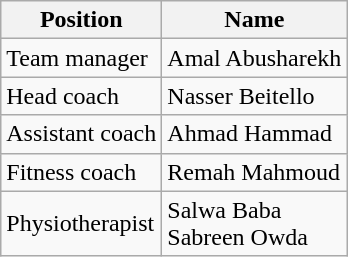<table class="wikitable">
<tr>
<th>Position</th>
<th>Name</th>
</tr>
<tr>
<td>Team manager</td>
<td> Amal Abusharekh</td>
</tr>
<tr>
<td>Head coach</td>
<td> Nasser Beitello</td>
</tr>
<tr>
<td>Assistant coach</td>
<td> Ahmad Hammad</td>
</tr>
<tr>
<td>Fitness coach</td>
<td> Remah Mahmoud</td>
</tr>
<tr>
<td>Physiotherapist</td>
<td> Salwa Baba <br>  Sabreen Owda</td>
</tr>
</table>
